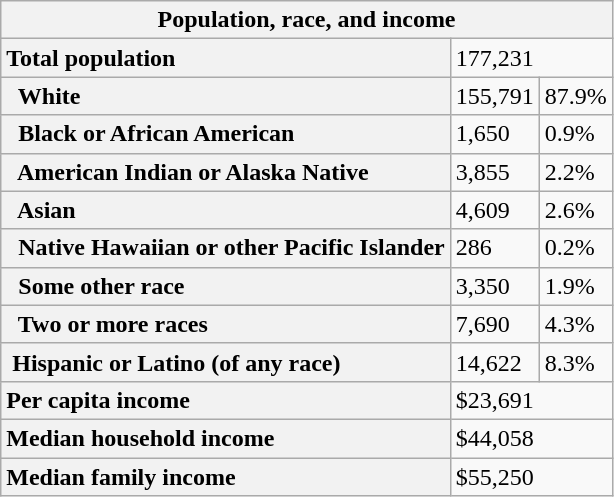<table class="wikitable collapsible collapsed">
<tr>
<th colspan=6>Population, race, and income</th>
</tr>
<tr>
<th scope="row" style="text-align: left;">Total population</th>
<td colspan=2>177,231</td>
</tr>
<tr>
<th scope="row" style="text-align: left;">  White</th>
<td>155,791</td>
<td>87.9%</td>
</tr>
<tr>
<th scope="row" style="text-align: left;">  Black or African American</th>
<td>1,650</td>
<td>0.9%</td>
</tr>
<tr>
<th scope="row" style="text-align: left;">  American Indian or Alaska Native</th>
<td>3,855</td>
<td>2.2%</td>
</tr>
<tr>
<th scope="row" style="text-align: left;">  Asian</th>
<td>4,609</td>
<td>2.6%</td>
</tr>
<tr>
<th scope="row" style="text-align: left;">  Native Hawaiian or other Pacific Islander</th>
<td>286</td>
<td>0.2%</td>
</tr>
<tr>
<th scope="row" style="text-align: left;">  Some other race</th>
<td>3,350</td>
<td>1.9%</td>
</tr>
<tr>
<th scope="row" style="text-align: left;">  Two or more races</th>
<td>7,690</td>
<td>4.3%</td>
</tr>
<tr>
<th scope="row" style="text-align: left;"> Hispanic or Latino (of any race)</th>
<td>14,622</td>
<td>8.3%</td>
</tr>
<tr>
<th scope="row" style="text-align: left;">Per capita income</th>
<td colspan=2>$23,691</td>
</tr>
<tr>
<th scope="row" style="text-align: left;">Median household income</th>
<td colspan=2>$44,058</td>
</tr>
<tr>
<th scope="row" style="text-align: left;">Median family income</th>
<td colspan=2>$55,250</td>
</tr>
</table>
